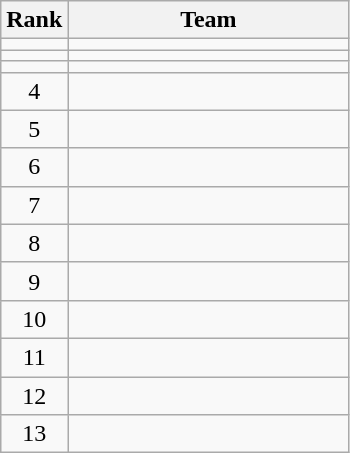<table class=wikitable style="text-align:center;">
<tr>
<th>Rank</th>
<th width=180>Team</th>
</tr>
<tr>
<td></td>
<td align=left></td>
</tr>
<tr>
<td></td>
<td align=left></td>
</tr>
<tr>
<td></td>
<td align=left></td>
</tr>
<tr>
<td>4</td>
<td align=left></td>
</tr>
<tr>
<td>5</td>
<td align=left></td>
</tr>
<tr>
<td>6</td>
<td align=left></td>
</tr>
<tr>
<td>7</td>
<td align=left></td>
</tr>
<tr>
<td>8</td>
<td align=left></td>
</tr>
<tr>
<td>9</td>
<td align=left></td>
</tr>
<tr>
<td>10</td>
<td align=left></td>
</tr>
<tr>
<td>11</td>
<td align=left></td>
</tr>
<tr>
<td>12</td>
<td align=left></td>
</tr>
<tr>
<td>13</td>
<td align=left></td>
</tr>
</table>
